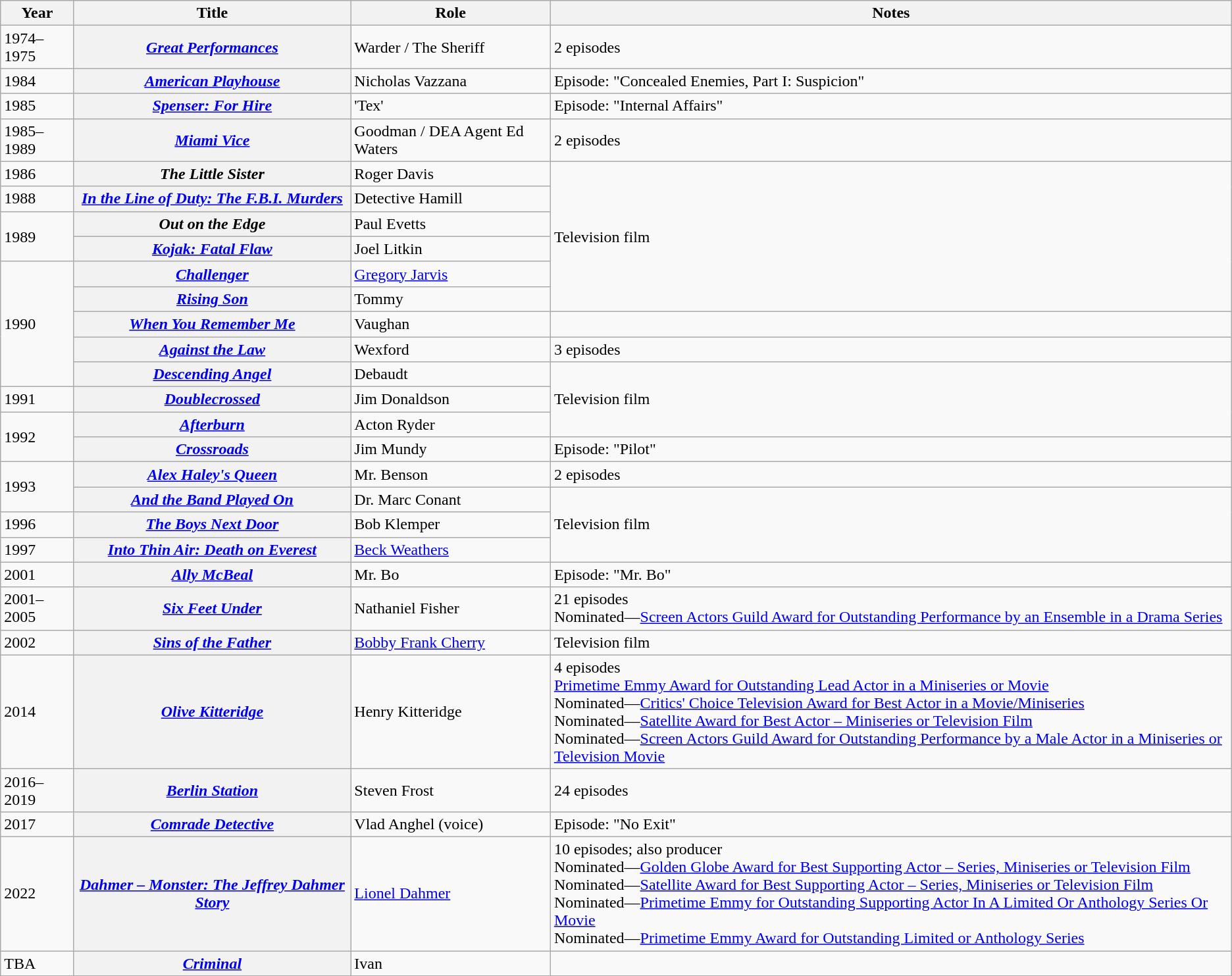<table class="wikitable plainrowheaders sortable">
<tr>
<th scope="col">Year</th>
<th scope="col">Title</th>
<th scope="col">Role</th>
<th scope="col" class="unsortable">Notes</th>
</tr>
<tr>
<td>1974–1975</td>
<th scope="row"><em><a href='#'>Great Performances</a></em></th>
<td>Warder / The Sheriff</td>
<td>2 episodes</td>
</tr>
<tr>
<td>1984</td>
<th scope="row"><em><a href='#'>American Playhouse</a></em></th>
<td>Nicholas Vazzana</td>
<td>Episode: "Concealed Enemies, Part I: Suspicion"</td>
</tr>
<tr>
<td>1985</td>
<th scope="row"><em><a href='#'>Spenser: For Hire</a></em></th>
<td>'Tex'</td>
<td>Episode: "Internal Affairs"</td>
</tr>
<tr>
<td>1985–1989</td>
<th scope="row"><em><a href='#'>Miami Vice</a></em></th>
<td>Goodman / DEA Agent Ed Waters</td>
<td>2 episodes</td>
</tr>
<tr>
<td>1986</td>
<th scope="row"><em>The Little Sister</em></th>
<td>Roger Davis</td>
<td rowspan="6">Television film</td>
</tr>
<tr>
<td>1988</td>
<th scope="row"><em><a href='#'>In the Line of Duty: The F.B.I. Murders</a></em></th>
<td>Detective Hamill</td>
</tr>
<tr>
<td rowspan="2">1989</td>
<th scope="row"><em>Out on the Edge</em></th>
<td>Paul Evetts</td>
</tr>
<tr>
<th scope="row"><em><a href='#'>Kojak: Fatal Flaw</a></em></th>
<td>Joel Litkin</td>
</tr>
<tr>
<td rowspan="5">1990</td>
<th scope="row"><em><a href='#'>Challenger</a></em></th>
<td><a href='#'>Gregory Jarvis</a></td>
</tr>
<tr>
<th scope="row"><em><a href='#'>Rising Son</a></em></th>
<td>Tommy</td>
</tr>
<tr>
<th scope="row"><em><a href='#'>When You Remember Me</a></em></th>
<td>Vaughan</td>
</tr>
<tr>
<th scope="row"><em><a href='#'>Against the Law</a></em></th>
<td>Wexford</td>
<td>3 episodes</td>
</tr>
<tr>
<th scope="row"><em><a href='#'>Descending Angel</a></em></th>
<td>Debaudt</td>
<td rowspan="3">Television film</td>
</tr>
<tr>
<td>1991</td>
<th scope="row"><em><a href='#'>Doublecrossed</a></em></th>
<td>Jim Donaldson</td>
</tr>
<tr>
<td rowspan="2">1992</td>
<th scope="row"><em><a href='#'>Afterburn</a></em></th>
<td>Acton Ryder</td>
</tr>
<tr>
<th scope="row"><em><a href='#'>Crossroads</a></em></th>
<td>Jim Mundy</td>
<td>Episode: "Pilot"</td>
</tr>
<tr>
<td rowspan="2">1993</td>
<th scope="row"><em><a href='#'>Alex Haley's Queen</a></em></th>
<td>Mr. Benson</td>
<td>2 episodes</td>
</tr>
<tr>
<th scope="row"><em><a href='#'>And the Band Played On</a></em></th>
<td>Dr. Marc Conant</td>
<td rowspan="3">Television film</td>
</tr>
<tr>
<td>1996</td>
<th scope="row"><em><a href='#'>The Boys Next Door</a></em></th>
<td>Bob Klemper</td>
</tr>
<tr>
<td>1997</td>
<th scope="row"><em><a href='#'>Into Thin Air: Death on Everest</a></em></th>
<td><a href='#'>Beck Weathers</a></td>
</tr>
<tr>
<td>2001</td>
<th scope="row"><em><a href='#'>Ally McBeal</a></em></th>
<td>Mr. Bo</td>
<td>Episode: "Mr. Bo"</td>
</tr>
<tr>
<td>2001–2005</td>
<th scope="row"><em><a href='#'>Six Feet Under</a></em></th>
<td>Nathaniel Fisher</td>
<td>21 episodes<br>Nominated—<a href='#'>Screen Actors Guild Award for Outstanding Performance by an Ensemble in a Drama Series</a></td>
</tr>
<tr>
<td>2002</td>
<th scope="row"><em><a href='#'>Sins of the Father</a></em></th>
<td><a href='#'>Bobby Frank Cherry</a></td>
<td>Television film</td>
</tr>
<tr>
<td>2014</td>
<th scope="row"><em><a href='#'>Olive Kitteridge</a></em></th>
<td>Henry Kitteridge</td>
<td>4 episodes<br><a href='#'>Primetime Emmy Award for Outstanding Lead Actor in a Miniseries or Movie</a><br>Nominated—<a href='#'>Critics' Choice Television Award for Best Actor in a Movie/Miniseries</a><br>Nominated—<a href='#'>Satellite Award for Best Actor – Miniseries or Television Film</a><br>Nominated—<a href='#'>Screen Actors Guild Award for Outstanding Performance by a Male Actor in a Miniseries or Television Movie</a></td>
</tr>
<tr>
<td>2016–2019</td>
<th scope="row"><em><a href='#'>Berlin Station</a></em></th>
<td>Steven Frost</td>
<td>24 episodes</td>
</tr>
<tr>
<td>2017</td>
<th scope="row"><em><a href='#'>Comrade Detective</a></em></th>
<td>Vlad Anghel (voice)</td>
<td>Episode: "No Exit"</td>
</tr>
<tr>
<td>2022</td>
<th scope="row"><em><a href='#'>Dahmer – Monster: The Jeffrey Dahmer Story</a></em></th>
<td><a href='#'>Lionel Dahmer</a></td>
<td>10 episodes; also producer<br>Nominated—<a href='#'>Golden Globe Award for Best Supporting Actor – Series, Miniseries or Television Film</a><br>Nominated—<a href='#'>Satellite Award for Best Supporting Actor – Series, Miniseries or Television Film</a><br>Nominated—<a href='#'>Primetime Emmy for Outstanding Supporting Actor In A Limited Or Anthology Series Or Movie</a><br>Nominated—<a href='#'>Primetime Emmy Award for Outstanding Limited or Anthology Series</a></td>
</tr>
<tr>
<td>TBA</td>
<th scope="row"><em><a href='#'>Criminal</a></em></th>
<td>Ivan</td>
<td></td>
</tr>
</table>
